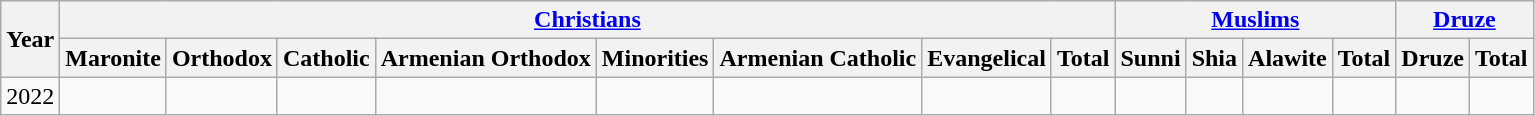<table class="wikitable">
<tr>
<th rowspan="2">Year</th>
<th colspan="8"><a href='#'>Christians</a></th>
<th colspan="4"><a href='#'>Muslims</a></th>
<th colspan="2"><a href='#'>Druze</a></th>
</tr>
<tr>
<th>Maronite</th>
<th>Orthodox</th>
<th>Catholic</th>
<th>Armenian Orthodox</th>
<th>Minorities</th>
<th>Armenian Catholic</th>
<th>Evangelical</th>
<th>Total</th>
<th>Sunni</th>
<th>Shia</th>
<th>Alawite</th>
<th>Total</th>
<th>Druze</th>
<th>Total</th>
</tr>
<tr>
<td>2022</td>
<td></td>
<td></td>
<td></td>
<td></td>
<td></td>
<td></td>
<td></td>
<td></td>
<td></td>
<td></td>
<td></td>
<td></td>
<td></td>
<td></td>
</tr>
</table>
